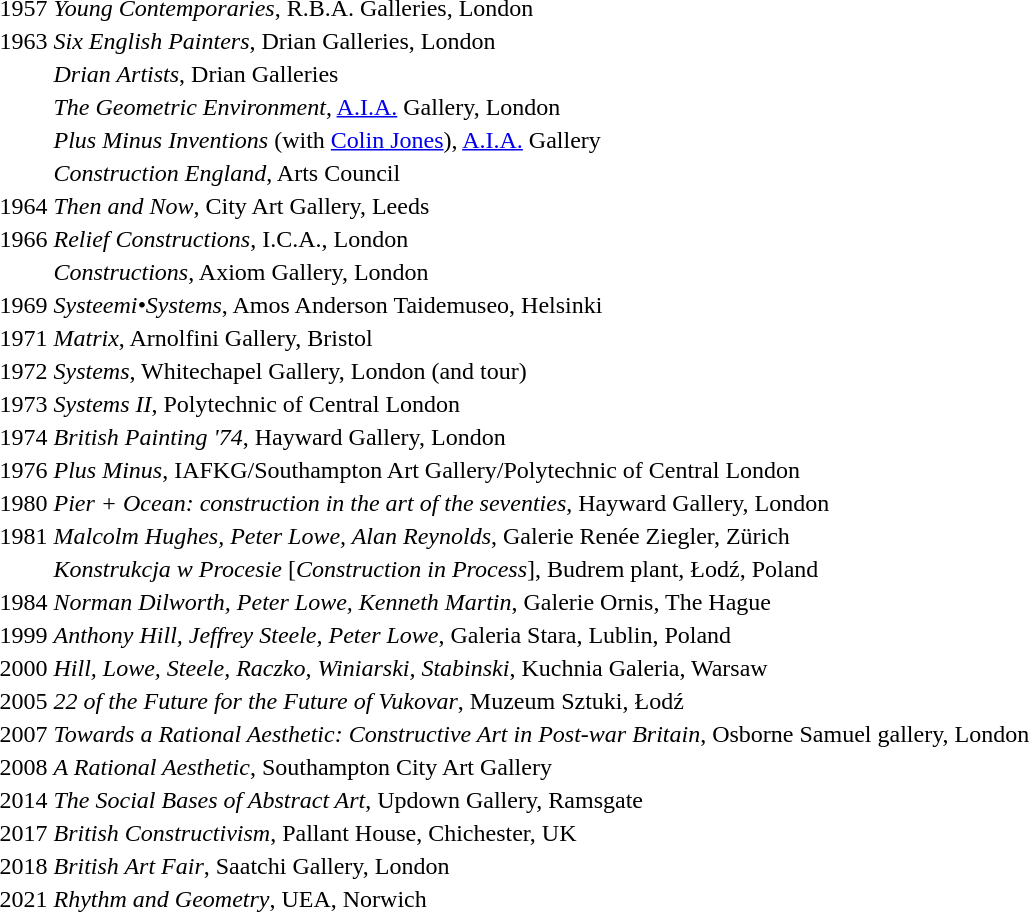<table>
<tr>
<td>1957</td>
<td><em>Young Contemporaries</em>, R.B.A. Galleries, London</td>
</tr>
<tr>
<td>1963</td>
<td><em>Six English Painters</em>, Drian Galleries, London</td>
</tr>
<tr>
<td></td>
<td><em>Drian Artists</em>, Drian Galleries</td>
</tr>
<tr>
<td></td>
<td><em>The Geometric Environment</em>, <a href='#'>A.I.A.</a> Gallery, London</td>
</tr>
<tr>
<td></td>
<td><em>Plus Minus Inventions</em> (with <a href='#'>Colin Jones</a>), <a href='#'>A.I.A.</a> Gallery</td>
</tr>
<tr>
<td></td>
<td><em>Construction England</em>, Arts Council</td>
</tr>
<tr>
<td>1964</td>
<td><em>Then and Now</em>, City Art Gallery, Leeds</td>
</tr>
<tr>
<td>1966</td>
<td><em>Relief Constructions</em>, I.C.A., London</td>
</tr>
<tr>
<td></td>
<td><em>Constructions</em>, Axiom Gallery, London</td>
</tr>
<tr>
<td>1969</td>
<td><em>Systeemi•Systems</em>, Amos Anderson Taidemuseo, Helsinki </td>
</tr>
<tr>
<td>1971</td>
<td><em>Matrix</em>, Arnolfini Gallery, Bristol</td>
</tr>
<tr>
<td>1972</td>
<td><em>Systems</em>, Whitechapel Gallery, London (and tour)  </td>
</tr>
<tr>
<td>1973</td>
<td><em>Systems II</em>, Polytechnic of Central London </td>
</tr>
<tr>
<td>1974</td>
<td><em>British Painting '74</em>, Hayward Gallery, London</td>
</tr>
<tr>
<td>1976</td>
<td><em>Plus Minus</em>, IAFKG/Southampton Art Gallery/Polytechnic of Central London</td>
</tr>
<tr>
<td>1980</td>
<td><em>Pier + Ocean: construction in the art of the seventies</em>, Hayward Gallery, London </td>
</tr>
<tr>
<td>1981</td>
<td><em>Malcolm Hughes, Peter Lowe, Alan Reynolds</em>, Galerie Renée Ziegler, Zürich</td>
</tr>
<tr>
<td></td>
<td><em>Konstrukcja w Procesie</em> [<em>Construction in Process</em>], Budrem plant, Łodź, Poland </td>
</tr>
<tr>
<td>1984</td>
<td><em>Norman Dilworth, Peter Lowe, Kenneth Martin</em>, Galerie Ornis, The Hague</td>
</tr>
<tr>
<td>1999</td>
<td><em>Anthony Hill, Jeffrey Steele, Peter Lowe</em>, Galeria Stara, Lublin, Poland</td>
</tr>
<tr>
<td>2000</td>
<td><em>Hill, Lowe, Steele, Raczko, Winiarski, Stabinski</em>, Kuchnia Galeria, Warsaw</td>
</tr>
<tr>
<td>2005</td>
<td><em>22 of the Future for the Future of Vukovar</em>, Muzeum Sztuki, Łodź</td>
</tr>
<tr>
<td>2007</td>
<td><em>Towards a Rational Aesthetic: Constructive Art in Post-war Britain</em>, Osborne Samuel gallery, London</td>
</tr>
<tr>
<td>2008</td>
<td><em>A Rational Aesthetic</em>, Southampton City Art Gallery</td>
</tr>
<tr>
<td>2014</td>
<td><em>The Social Bases of Abstract Art</em>, Updown Gallery, Ramsgate</td>
</tr>
<tr 2015  'From Centre' curated by Saturation Point Projects London , dir Patrick Morrissey, Hanz Hancock.>
<td>2017</td>
<td><em>British Constructivism</em>, Pallant House, Chichester, UK</td>
</tr>
<tr>
<td>2018</td>
<td><em>British Art Fair</em>, Saatchi Gallery, London</td>
</tr>
<tr>
<td>2021</td>
<td><em>Rhythm and Geometry</em>, UEA, Norwich</td>
</tr>
</table>
